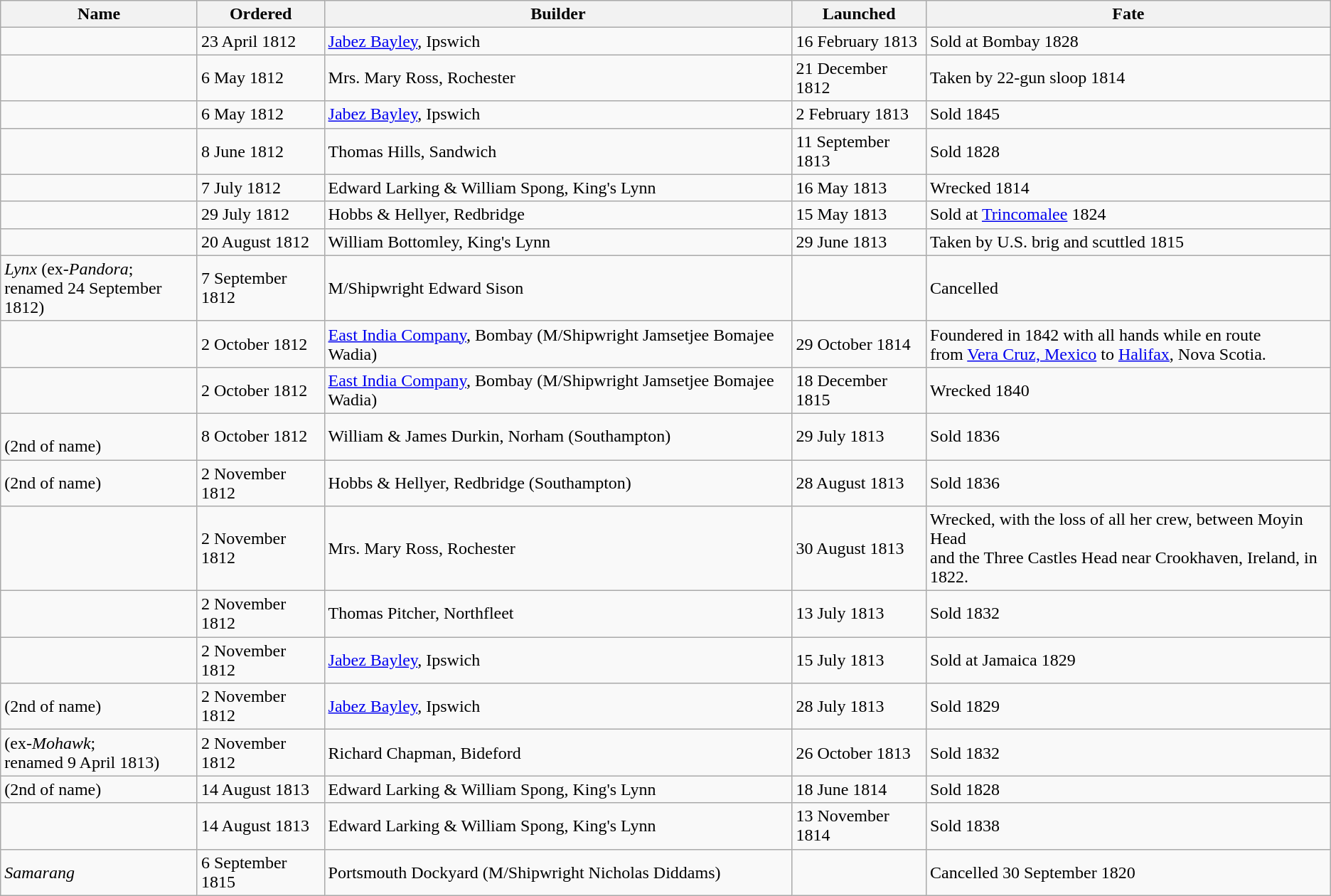<table class="sortable wikitable">
<tr>
<th>Name</th>
<th>Ordered</th>
<th>Builder</th>
<th>Launched</th>
<th>Fate</th>
</tr>
<tr>
<td></td>
<td>23 April 1812</td>
<td><a href='#'>Jabez Bayley</a>, Ipswich</td>
<td>16 February 1813</td>
<td>Sold at Bombay 1828</td>
</tr>
<tr>
<td></td>
<td>6 May 1812</td>
<td>Mrs. Mary Ross, Rochester</td>
<td>21 December 1812</td>
<td>Taken by 22-gun sloop  1814</td>
</tr>
<tr>
<td></td>
<td>6 May 1812</td>
<td><a href='#'>Jabez Bayley</a>, Ipswich</td>
<td>2 February 1813</td>
<td>Sold 1845</td>
</tr>
<tr>
<td></td>
<td>8 June 1812</td>
<td>Thomas Hills, Sandwich</td>
<td>11 September 1813</td>
<td>Sold 1828</td>
</tr>
<tr>
<td></td>
<td>7 July 1812</td>
<td>Edward Larking & William Spong, King's Lynn</td>
<td>16 May 1813</td>
<td>Wrecked 1814</td>
</tr>
<tr>
<td></td>
<td>29 July 1812</td>
<td>Hobbs & Hellyer, Redbridge</td>
<td>15 May 1813</td>
<td>Sold at <a href='#'>Trincomalee</a> 1824</td>
</tr>
<tr>
<td></td>
<td>20 August 1812</td>
<td>William Bottomley, King's Lynn</td>
<td>29 June 1813</td>
<td>Taken by U.S. brig  and scuttled 1815</td>
</tr>
<tr>
<td><em>Lynx</em> (ex-<em>Pandora</em>;<br> renamed 24 September 1812)</td>
<td>7 September 1812</td>
<td>M/Shipwright Edward Sison</td>
<td></td>
<td>Cancelled</td>
</tr>
<tr>
<td></td>
<td>2 October 1812</td>
<td><a href='#'>East India Company</a>, Bombay (M/Shipwright Jamsetjee Bomajee Wadia)</td>
<td>29 October 1814</td>
<td>Foundered in 1842 with all hands while en route <br>from <a href='#'>Vera Cruz, Mexico</a> to <a href='#'>Halifax</a>, Nova Scotia.</td>
</tr>
<tr>
<td></td>
<td>2 October 1812</td>
<td><a href='#'>East India Company</a>, Bombay (M/Shipwright Jamsetjee Bomajee Wadia)</td>
<td>18 December 1815</td>
<td>Wrecked 1840</td>
</tr>
<tr>
<td> <br>(2nd of name)</td>
<td>8 October 1812</td>
<td>William & James Durkin, Norham (Southampton)</td>
<td>29 July 1813</td>
<td>Sold 1836</td>
</tr>
<tr>
<td> (2nd of name)</td>
<td>2 November 1812</td>
<td>Hobbs & Hellyer, Redbridge (Southampton)</td>
<td>28 August 1813</td>
<td>Sold 1836</td>
</tr>
<tr>
<td></td>
<td>2 November 1812</td>
<td>Mrs. Mary Ross, Rochester</td>
<td>30 August 1813</td>
<td>Wrecked, with the loss of all her crew, between Moyin Head <br>and the Three Castles Head near Crookhaven, Ireland, in 1822.</td>
</tr>
<tr>
<td></td>
<td>2 November 1812</td>
<td>Thomas Pitcher, Northfleet</td>
<td>13 July 1813</td>
<td>Sold 1832</td>
</tr>
<tr>
<td></td>
<td>2 November 1812</td>
<td><a href='#'>Jabez Bayley</a>, Ipswich</td>
<td>15 July 1813</td>
<td>Sold at Jamaica 1829</td>
</tr>
<tr>
<td> (2nd of name)</td>
<td>2 November 1812</td>
<td><a href='#'>Jabez Bayley</a>, Ipswich</td>
<td>28 July 1813</td>
<td>Sold 1829</td>
</tr>
<tr>
<td> (ex-<em>Mohawk</em>;<br> renamed 9 April 1813)</td>
<td>2 November 1812</td>
<td>Richard Chapman, Bideford</td>
<td>26 October 1813</td>
<td>Sold 1832</td>
</tr>
<tr>
<td> (2nd of name)</td>
<td>14 August 1813</td>
<td>Edward Larking & William Spong, King's Lynn</td>
<td>18 June 1814</td>
<td>Sold 1828</td>
</tr>
<tr>
<td></td>
<td>14 August 1813</td>
<td>Edward Larking & William Spong, King's Lynn</td>
<td>13 November 1814</td>
<td>Sold 1838</td>
</tr>
<tr>
<td><em>Samarang</em></td>
<td>6 September 1815</td>
<td>Portsmouth Dockyard (M/Shipwright Nicholas Diddams)</td>
<td></td>
<td>Cancelled 30 September 1820</td>
</tr>
</table>
